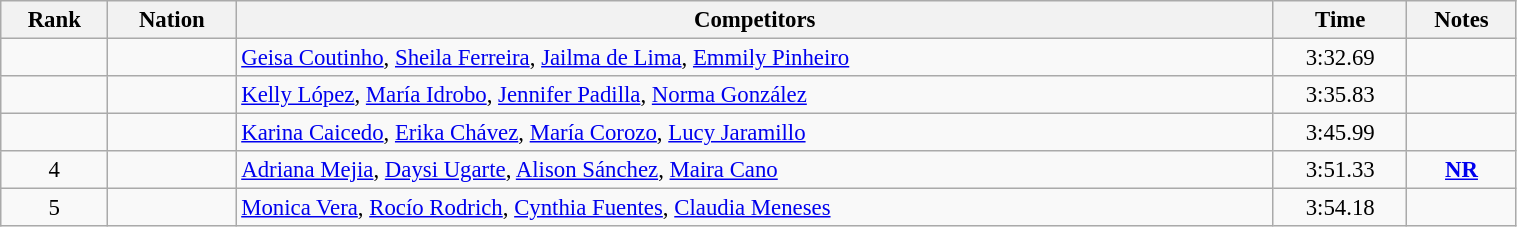<table class="wikitable sortable" width=80% style="text-align:center; font-size:95%">
<tr>
<th>Rank</th>
<th>Nation</th>
<th>Competitors</th>
<th>Time</th>
<th>Notes</th>
</tr>
<tr>
<td></td>
<td align=left></td>
<td align=left><a href='#'>Geisa Coutinho</a>, <a href='#'>Sheila Ferreira</a>, <a href='#'>Jailma de Lima</a>, <a href='#'>Emmily Pinheiro</a></td>
<td>3:32.69</td>
<td></td>
</tr>
<tr>
<td></td>
<td align=left></td>
<td align=left><a href='#'>Kelly López</a>, <a href='#'>María Idrobo</a>, <a href='#'>Jennifer Padilla</a>, <a href='#'>Norma González</a></td>
<td>3:35.83</td>
<td></td>
</tr>
<tr>
<td></td>
<td align=left></td>
<td align=left><a href='#'>Karina Caicedo</a>, <a href='#'>Erika Chávez</a>, <a href='#'>María Corozo</a>, <a href='#'>Lucy Jaramillo</a></td>
<td>3:45.99</td>
<td></td>
</tr>
<tr>
<td>4</td>
<td align=left></td>
<td align=left><a href='#'>Adriana Mejia</a>, <a href='#'>Daysi Ugarte</a>, <a href='#'>Alison Sánchez</a>, <a href='#'>Maira Cano</a></td>
<td>3:51.33</td>
<td><strong><a href='#'>NR</a></strong></td>
</tr>
<tr>
<td>5</td>
<td align=left></td>
<td align=left><a href='#'>Monica Vera</a>, <a href='#'>Rocío Rodrich</a>, <a href='#'>Cynthia Fuentes</a>, <a href='#'>Claudia Meneses</a></td>
<td>3:54.18</td>
<td></td>
</tr>
</table>
